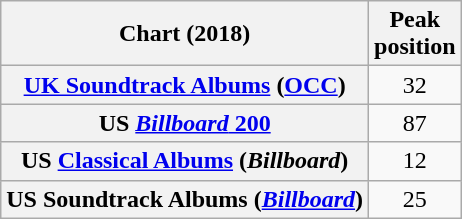<table class="wikitable plainrowheaders" style="text-align:center">
<tr>
<th scope="col">Chart (2018)</th>
<th scope="col">Peak<br>position</th>
</tr>
<tr>
<th scope="row"><a href='#'>UK Soundtrack Albums</a> (<a href='#'>OCC</a>)</th>
<td>32</td>
</tr>
<tr>
<th scope="row">US <a href='#'><em>Billboard</em> 200</a></th>
<td>87</td>
</tr>
<tr>
<th scope="row">US <a href='#'>Classical Albums</a> (<em>Billboard</em>)</th>
<td>12</td>
</tr>
<tr>
<th scope="row">US Soundtrack Albums (<a href='#'><em>Billboard</em></a>)</th>
<td>25</td>
</tr>
</table>
